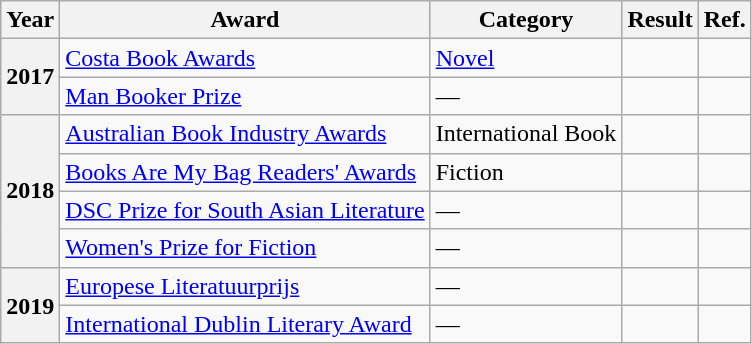<table class="wikitable sortable">
<tr>
<th>Year</th>
<th>Award</th>
<th>Category</th>
<th>Result</th>
<th>Ref.</th>
</tr>
<tr>
<th rowspan="2">2017</th>
<td><a href='#'>Costa Book Awards</a></td>
<td><a href='#'>Novel</a></td>
<td></td>
<td></td>
</tr>
<tr>
<td><a href='#'>Man Booker Prize</a></td>
<td>—</td>
<td></td>
<td></td>
</tr>
<tr>
<th rowspan="4">2018</th>
<td><a href='#'>Australian Book Industry Awards</a></td>
<td>International Book</td>
<td></td>
<td></td>
</tr>
<tr>
<td><a href='#'>Books Are My Bag Readers' Awards</a></td>
<td>Fiction</td>
<td></td>
<td></td>
</tr>
<tr>
<td><a href='#'>DSC Prize for South Asian Literature</a></td>
<td>—</td>
<td></td>
<td></td>
</tr>
<tr>
<td><a href='#'>Women's Prize for Fiction</a></td>
<td>—</td>
<td></td>
<td></td>
</tr>
<tr>
<th rowspan="2">2019</th>
<td><a href='#'>Europese Literatuurprijs</a></td>
<td>—</td>
<td></td>
<td></td>
</tr>
<tr>
<td><a href='#'>International Dublin Literary Award</a></td>
<td>—</td>
<td></td>
<td></td>
</tr>
</table>
